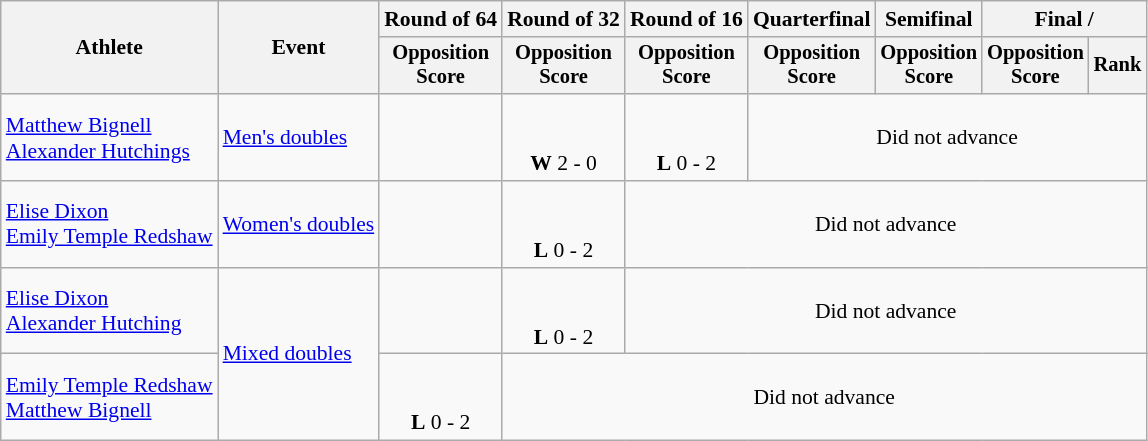<table class=wikitable style="font-size:90%">
<tr>
<th rowspan=2>Athlete</th>
<th rowspan=2>Event</th>
<th>Round of 64</th>
<th>Round of 32</th>
<th>Round of 16</th>
<th>Quarterfinal</th>
<th>Semifinal</th>
<th colspan=2>Final / </th>
</tr>
<tr style="font-size:95%">
<th>Opposition<br>Score</th>
<th>Opposition<br>Score</th>
<th>Opposition<br>Score</th>
<th>Opposition<br>Score</th>
<th>Opposition<br>Score</th>
<th>Opposition<br>Score</th>
<th>Rank</th>
</tr>
<tr align=center>
<td align=left><a href='#'>Matthew Bignell</a><br><a href='#'>Alexander Hutchings</a></td>
<td align=left><a href='#'>Men's doubles</a></td>
<td></td>
<td><br><br><strong>W</strong> 2 - 0</td>
<td><br><br><strong>L</strong> 0 - 2</td>
<td colspan=4>Did not advance</td>
</tr>
<tr align=center>
<td align=left><a href='#'>Elise Dixon</a><br><a href='#'>Emily Temple Redshaw</a></td>
<td align=left><a href='#'>Women's doubles</a></td>
<td></td>
<td><br><br><strong>L</strong> 0 - 2</td>
<td colspan=5>Did not advance</td>
</tr>
<tr align=center>
<td align=left><a href='#'>Elise Dixon</a><br><a href='#'>Alexander Hutching</a></td>
<td align=left rowspan=2><a href='#'>Mixed doubles</a></td>
<td></td>
<td><br><br><strong>L</strong> 0 - 2</td>
<td colspan=5>Did not advance</td>
</tr>
<tr align=center>
<td align=left><a href='#'>Emily Temple Redshaw</a><br><a href='#'>Matthew Bignell</a></td>
<td><br><br><strong>L</strong> 0 - 2</td>
<td colspan=6>Did not advance</td>
</tr>
</table>
